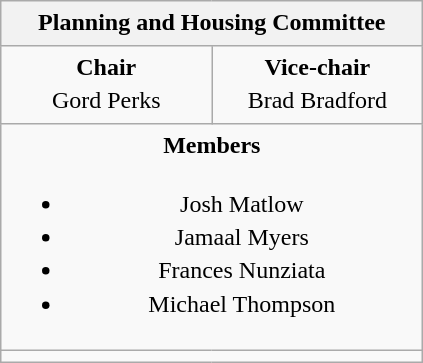<table class="wikitable" style="line-height:1.4em; text-align:center;">
<tr>
<th colspan="2" scope="col">Planning and Housing Committee</th>
</tr>
<tr>
<td style="width: 100pt;"><strong>Chair</strong><br>Gord Perks</td>
<td style="width: 100pt;"><strong>Vice-chair</strong><br>Brad Bradford</td>
</tr>
<tr>
<td colspan="2"><strong>Members</strong><br><ul><li>Josh Matlow</li><li>Jamaal Myers</li><li>Frances Nunziata</li><li>Michael Thompson</li></ul></td>
</tr>
<tr>
<td colspan="2"></td>
</tr>
</table>
